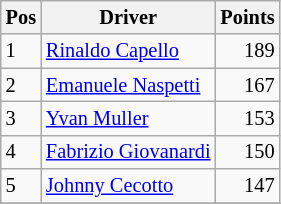<table class="wikitable" style="font-size: 85%;">
<tr>
<th>Pos</th>
<th>Driver</th>
<th>Points</th>
</tr>
<tr>
<td>1</td>
<td> <a href='#'>Rinaldo Capello</a></td>
<td align="right">189</td>
</tr>
<tr>
<td>2</td>
<td> <a href='#'>Emanuele Naspetti</a></td>
<td align="right">167</td>
</tr>
<tr>
<td>3</td>
<td> <a href='#'>Yvan Muller</a></td>
<td align="right">153</td>
</tr>
<tr>
<td>4</td>
<td> <a href='#'>Fabrizio Giovanardi</a></td>
<td align="right">150</td>
</tr>
<tr>
<td>5</td>
<td> <a href='#'>Johnny Cecotto</a></td>
<td align="right">147</td>
</tr>
<tr>
</tr>
</table>
